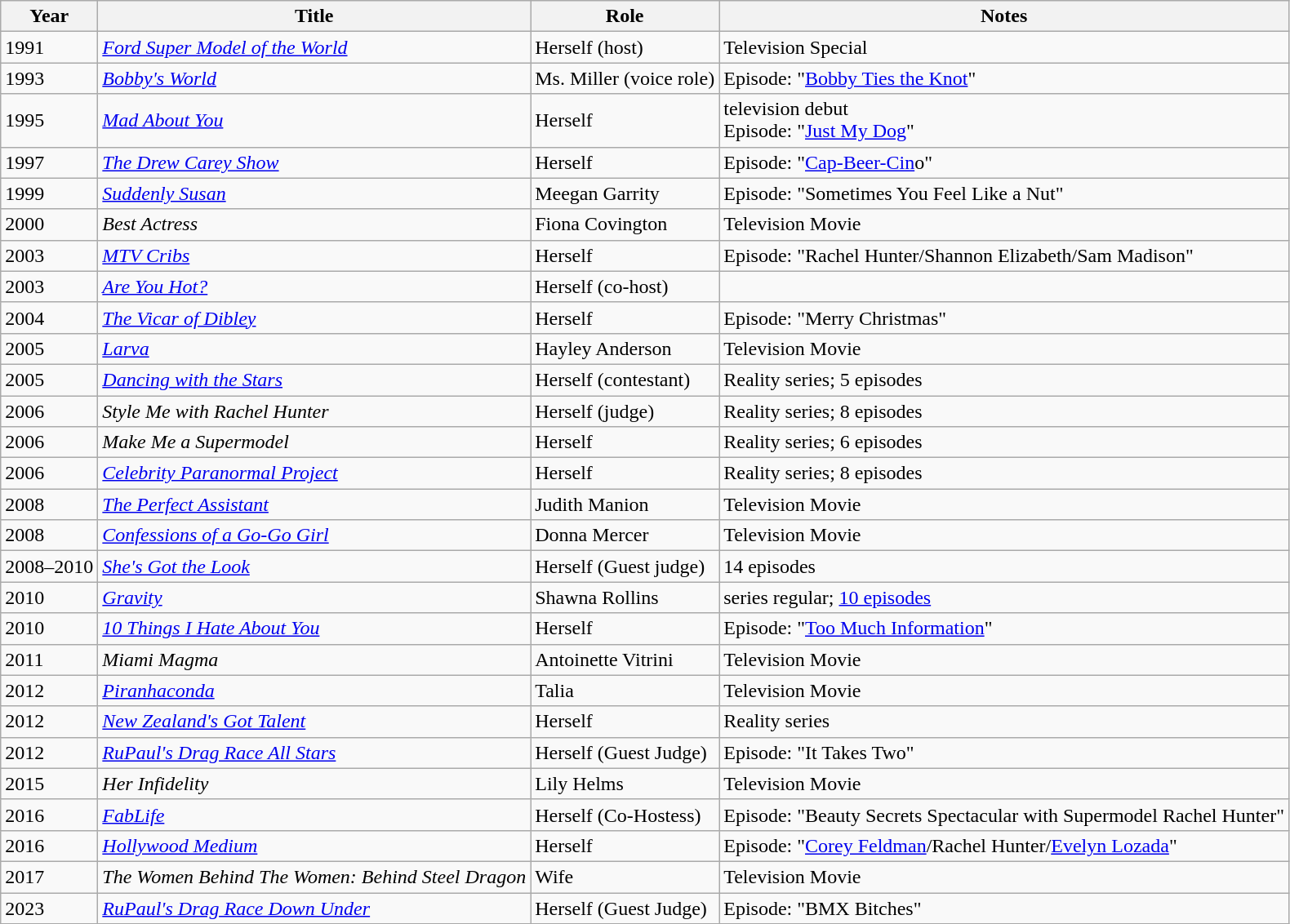<table class="wikitable sortable">
<tr>
<th>Year</th>
<th>Title</th>
<th>Role</th>
<th>Notes</th>
</tr>
<tr>
<td>1991</td>
<td><em><a href='#'>Ford Super Model of the World</a></em></td>
<td>Herself (host)</td>
<td>Television Special</td>
</tr>
<tr>
<td>1993</td>
<td><em><a href='#'>Bobby's World</a></em></td>
<td>Ms. Miller (voice role)</td>
<td>Episode: "<a href='#'>Bobby Ties the Knot</a>"</td>
</tr>
<tr>
<td>1995</td>
<td><em><a href='#'>Mad About You</a></em></td>
<td>Herself</td>
<td>television debut<br>Episode: "<a href='#'>Just My Dog</a>"</td>
</tr>
<tr>
<td>1997</td>
<td><em><a href='#'>The Drew Carey Show</a></em></td>
<td>Herself</td>
<td>Episode: "<a href='#'>Cap-Beer-Cin</a>o"</td>
</tr>
<tr>
<td>1999</td>
<td><em><a href='#'>Suddenly Susan</a></em></td>
<td>Meegan Garrity</td>
<td>Episode: "Sometimes You Feel Like a Nut"</td>
</tr>
<tr>
<td>2000</td>
<td><em>Best Actress</em></td>
<td>Fiona Covington</td>
<td>Television Movie</td>
</tr>
<tr>
<td>2003</td>
<td><em><a href='#'>MTV Cribs</a></em></td>
<td>Herself</td>
<td>Episode: "Rachel Hunter/Shannon Elizabeth/Sam Madison"</td>
</tr>
<tr>
<td>2003</td>
<td><em><a href='#'>Are You Hot?</a></em></td>
<td>Herself (co-host)</td>
<td></td>
</tr>
<tr>
<td>2004</td>
<td><em><a href='#'>The Vicar of Dibley</a></em></td>
<td>Herself</td>
<td>Episode: "Merry Christmas"</td>
</tr>
<tr>
<td>2005</td>
<td><em><a href='#'>Larva</a></em></td>
<td>Hayley Anderson</td>
<td>Television Movie</td>
</tr>
<tr>
<td>2005</td>
<td><em><a href='#'>Dancing with the Stars</a></em></td>
<td>Herself (contestant)</td>
<td>Reality series; 5 episodes</td>
</tr>
<tr>
<td>2006</td>
<td><em>Style Me with Rachel Hunter</em></td>
<td>Herself (judge)</td>
<td>Reality series; 8 episodes</td>
</tr>
<tr>
<td>2006</td>
<td><em>Make Me a Supermodel</em></td>
<td>Herself</td>
<td>Reality series; 6 episodes</td>
</tr>
<tr>
<td>2006</td>
<td><em><a href='#'>Celebrity Paranormal Project</a></em></td>
<td>Herself</td>
<td>Reality series; 8 episodes</td>
</tr>
<tr>
<td>2008</td>
<td><em><a href='#'>The Perfect Assistant</a></em></td>
<td>Judith Manion</td>
<td>Television Movie</td>
</tr>
<tr>
<td>2008</td>
<td><em><a href='#'>Confessions of a Go-Go Girl</a></em></td>
<td>Donna Mercer</td>
<td>Television Movie</td>
</tr>
<tr>
<td>2008–2010</td>
<td><em><a href='#'>She's Got the Look</a></em></td>
<td>Herself (Guest judge)</td>
<td>14 episodes</td>
</tr>
<tr>
<td>2010</td>
<td><em><a href='#'>Gravity</a></em></td>
<td>Shawna Rollins</td>
<td>series regular; <a href='#'>10 episodes</a></td>
</tr>
<tr>
<td>2010</td>
<td><em><a href='#'>10 Things I Hate About You</a></em></td>
<td>Herself</td>
<td>Episode: "<a href='#'>Too Much Information</a>"</td>
</tr>
<tr>
<td>2011</td>
<td><em>Miami Magma</em></td>
<td>Antoinette Vitrini</td>
<td>Television Movie</td>
</tr>
<tr>
<td>2012</td>
<td><em><a href='#'>Piranhaconda</a></em></td>
<td>Talia</td>
<td>Television Movie</td>
</tr>
<tr>
<td>2012</td>
<td><em><a href='#'>New Zealand's Got Talent</a></em></td>
<td>Herself</td>
<td>Reality series</td>
</tr>
<tr>
<td>2012</td>
<td><em><a href='#'>RuPaul's Drag Race All Stars</a></em></td>
<td>Herself (Guest Judge)</td>
<td>Episode: "It Takes Two"</td>
</tr>
<tr>
<td>2015</td>
<td><em>Her Infidelity</em></td>
<td>Lily Helms</td>
<td>Television Movie</td>
</tr>
<tr>
<td>2016</td>
<td><em><a href='#'>FabLife</a></em></td>
<td>Herself (Co-Hostess)</td>
<td>Episode: "Beauty Secrets Spectacular with Supermodel Rachel Hunter"</td>
</tr>
<tr>
<td>2016</td>
<td><em><a href='#'>Hollywood Medium</a></em></td>
<td>Herself</td>
<td>Episode: "<a href='#'>Corey Feldman</a>/Rachel Hunter/<a href='#'>Evelyn Lozada</a>"</td>
</tr>
<tr>
<td>2017</td>
<td><em>The Women Behind The Women: Behind Steel Dragon</em></td>
<td>Wife</td>
<td>Television Movie</td>
</tr>
<tr>
<td>2023</td>
<td><em><a href='#'>RuPaul's Drag Race Down Under</a></em></td>
<td>Herself (Guest Judge)</td>
<td>Episode: "BMX Bitches"</td>
</tr>
</table>
